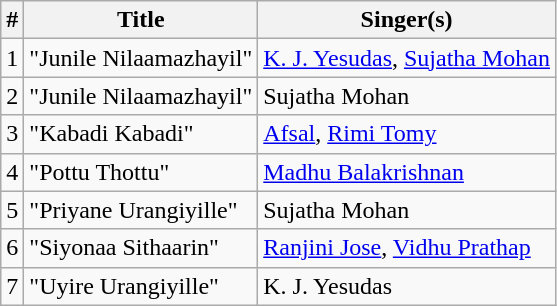<table class="wikitable">
<tr>
<th>#</th>
<th>Title</th>
<th>Singer(s)</th>
</tr>
<tr>
<td>1</td>
<td>"Junile Nilaamazhayil"</td>
<td><a href='#'>K. J. Yesudas</a>, <a href='#'>Sujatha Mohan</a></td>
</tr>
<tr>
<td>2</td>
<td>"Junile Nilaamazhayil"</td>
<td>Sujatha Mohan</td>
</tr>
<tr>
<td>3</td>
<td>"Kabadi Kabadi"</td>
<td><a href='#'>Afsal</a>, <a href='#'>Rimi Tomy</a></td>
</tr>
<tr>
<td>4</td>
<td>"Pottu Thottu"</td>
<td><a href='#'>Madhu Balakrishnan</a></td>
</tr>
<tr>
<td>5</td>
<td>"Priyane Urangiyille"</td>
<td>Sujatha Mohan</td>
</tr>
<tr>
<td>6</td>
<td>"Siyonaa Sithaarin"</td>
<td><a href='#'>Ranjini Jose</a>, <a href='#'>Vidhu Prathap</a></td>
</tr>
<tr>
<td>7</td>
<td>"Uyire Urangiyille"</td>
<td>K. J. Yesudas</td>
</tr>
</table>
